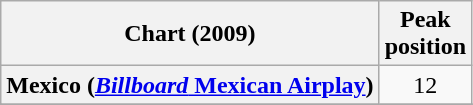<table class="wikitable sortable plainrowheaders" style="text-align:center">
<tr>
<th scope="col">Chart (2009)</th>
<th scope="col">Peak<br>position</th>
</tr>
<tr>
<th scope="row">Mexico  (<a href='#'><em>Billboard</em> Mexican Airplay</a>)</th>
<td style="text-align:center;">12</td>
</tr>
<tr>
</tr>
<tr>
</tr>
<tr>
</tr>
</table>
